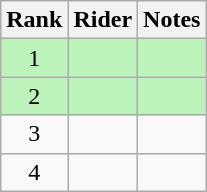<table class="wikitable sortable"  style="text-align:center">
<tr>
<th>Rank</th>
<th>Rider</th>
<th>Notes</th>
</tr>
<tr bgcolor=#bbf3bb>
<td>1</td>
<td align="left"></td>
<td></td>
</tr>
<tr bgcolor=#bbf3bb>
<td>2</td>
<td align="left"></td>
<td></td>
</tr>
<tr>
<td>3</td>
<td align="left"></td>
<td></td>
</tr>
<tr>
<td>4</td>
<td align="left"></td>
<td></td>
</tr>
</table>
